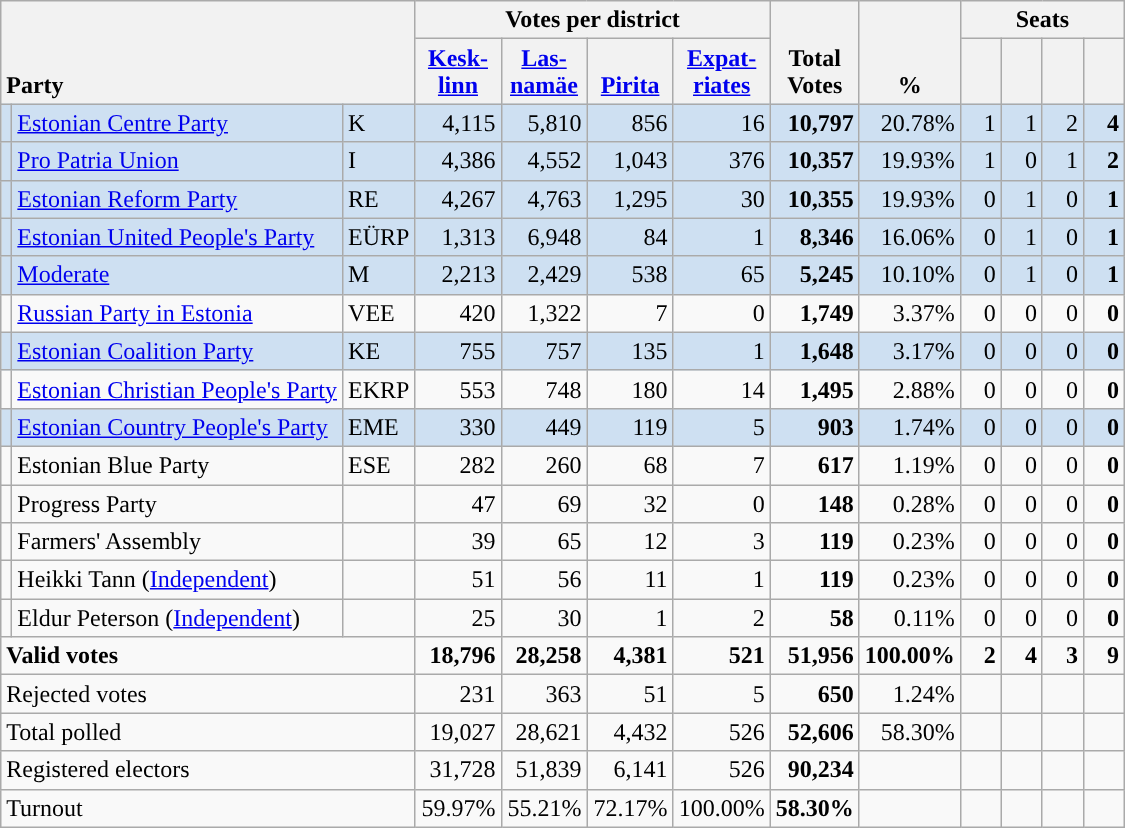<table class="wikitable" border="1" style="text-align:right;">
<tr>
<th style="text-align:left;" valign=bottom rowspan=2 colspan=3>Party</th>
<th colspan=4>Votes per district</th>
<th align=center valign=bottom rowspan=2 width="50">Total Votes</th>
<th align=center valign=bottom rowspan=2 width="50">%</th>
<th colspan=4>Seats</th>
</tr>
<tr>
<th align=center valign=bottom width="50"><a href='#'>Kesk- linn</a></th>
<th align=center valign=bottom width="50"><a href='#'>Las- namäe</a></th>
<th align=center valign=bottom width="50"><a href='#'>Pirita</a></th>
<th align=center valign=bottom width="50"><a href='#'>Expat- riates</a></th>
<th align=center valign=bottom width="20"><small></small></th>
<th align=center valign=bottom width="20"><small></small></th>
<th align=center valign=bottom width="20"><small></small></th>
<th align=center valign=bottom width="20"><small></small></th>
</tr>
<tr style="background:#CEE0F2;">
<td style="background:"></td>
<td align=left><a href='#'>Estonian Centre Party</a></td>
<td align=left>K</td>
<td>4,115</td>
<td>5,810</td>
<td>856</td>
<td>16</td>
<td><strong>10,797</strong></td>
<td>20.78%</td>
<td>1</td>
<td>1</td>
<td>2</td>
<td><strong>4</strong></td>
</tr>
<tr style="background:#CEE0F2;">
<td style="background:"></td>
<td align=left><a href='#'>Pro Patria Union</a></td>
<td align=left>I</td>
<td>4,386</td>
<td>4,552</td>
<td>1,043</td>
<td>376</td>
<td><strong>10,357</strong></td>
<td>19.93%</td>
<td>1</td>
<td>0</td>
<td>1</td>
<td><strong>2</strong></td>
</tr>
<tr style="background:#CEE0F2;">
<td style="background:"></td>
<td align=left><a href='#'>Estonian Reform Party</a></td>
<td align=left>RE</td>
<td>4,267</td>
<td>4,763</td>
<td>1,295</td>
<td>30</td>
<td><strong>10,355</strong></td>
<td>19.93%</td>
<td>0</td>
<td>1</td>
<td>0</td>
<td><strong>1</strong></td>
</tr>
<tr style="background:#CEE0F2;">
<td style="background:"></td>
<td align=left><a href='#'>Estonian United People's Party</a></td>
<td align=left>EÜRP</td>
<td>1,313</td>
<td>6,948</td>
<td>84</td>
<td>1</td>
<td><strong>8,346</strong></td>
<td>16.06%</td>
<td>0</td>
<td>1</td>
<td>0</td>
<td><strong>1</strong></td>
</tr>
<tr style="background:#CEE0F2;">
<td style="background:"></td>
<td align=left><a href='#'>Moderate</a></td>
<td align=left>M</td>
<td>2,213</td>
<td>2,429</td>
<td>538</td>
<td>65</td>
<td><strong>5,245</strong></td>
<td>10.10%</td>
<td>0</td>
<td>1</td>
<td>0</td>
<td><strong>1</strong></td>
</tr>
<tr>
<td></td>
<td align=left><a href='#'>Russian Party in Estonia</a></td>
<td align=left>VEE</td>
<td>420</td>
<td>1,322</td>
<td>7</td>
<td>0</td>
<td><strong>1,749</strong></td>
<td>3.37%</td>
<td>0</td>
<td>0</td>
<td>0</td>
<td><strong>0</strong></td>
</tr>
<tr style="background:#CEE0F2;">
<td style="background:"></td>
<td align=left><a href='#'>Estonian Coalition Party</a></td>
<td align=left>KE</td>
<td>755</td>
<td>757</td>
<td>135</td>
<td>1</td>
<td><strong>1,648</strong></td>
<td>3.17%</td>
<td>0</td>
<td>0</td>
<td>0</td>
<td><strong>0</strong></td>
</tr>
<tr>
<td style="background:"></td>
<td align=left><a href='#'>Estonian Christian People's Party</a></td>
<td align=left>EKRP</td>
<td>553</td>
<td>748</td>
<td>180</td>
<td>14</td>
<td><strong>1,495</strong></td>
<td>2.88%</td>
<td>0</td>
<td>0</td>
<td>0</td>
<td><strong>0</strong></td>
</tr>
<tr style="background:#CEE0F2;">
<td style="background:"></td>
<td align=left><a href='#'>Estonian Country People's Party</a></td>
<td align=left>EME</td>
<td>330</td>
<td>449</td>
<td>119</td>
<td>5</td>
<td><strong>903</strong></td>
<td>1.74%</td>
<td>0</td>
<td>0</td>
<td>0</td>
<td><strong>0</strong></td>
</tr>
<tr>
<td></td>
<td align=left>Estonian Blue Party</td>
<td align=left>ESE</td>
<td>282</td>
<td>260</td>
<td>68</td>
<td>7</td>
<td><strong>617</strong></td>
<td>1.19%</td>
<td>0</td>
<td>0</td>
<td>0</td>
<td><strong>0</strong></td>
</tr>
<tr>
<td></td>
<td align=left>Progress Party</td>
<td></td>
<td>47</td>
<td>69</td>
<td>32</td>
<td>0</td>
<td><strong>148</strong></td>
<td>0.28%</td>
<td>0</td>
<td>0</td>
<td>0</td>
<td><strong>0</strong></td>
</tr>
<tr>
<td></td>
<td align=left>Farmers' Assembly</td>
<td></td>
<td>39</td>
<td>65</td>
<td>12</td>
<td>3</td>
<td><strong>119</strong></td>
<td>0.23%</td>
<td>0</td>
<td>0</td>
<td>0</td>
<td><strong>0</strong></td>
</tr>
<tr>
<td style="background:"></td>
<td align=left>Heikki Tann (<a href='#'>Independent</a>)</td>
<td></td>
<td>51</td>
<td>56</td>
<td>11</td>
<td>1</td>
<td><strong>119</strong></td>
<td>0.23%</td>
<td>0</td>
<td>0</td>
<td>0</td>
<td><strong>0</strong></td>
</tr>
<tr>
<td style="background:"></td>
<td align=left>Eldur Peterson (<a href='#'>Independent</a>)</td>
<td></td>
<td>25</td>
<td>30</td>
<td>1</td>
<td>2</td>
<td><strong>58</strong></td>
<td>0.11%</td>
<td>0</td>
<td>0</td>
<td>0</td>
<td><strong>0</strong></td>
</tr>
<tr style="font-weight:bold">
<td align=left colspan=3>Valid votes</td>
<td>18,796</td>
<td>28,258</td>
<td>4,381</td>
<td>521</td>
<td>51,956</td>
<td>100.00%</td>
<td>2</td>
<td>4</td>
<td>3</td>
<td>9</td>
</tr>
<tr>
<td align=left colspan=3>Rejected votes</td>
<td>231</td>
<td>363</td>
<td>51</td>
<td>5</td>
<td><strong>650</strong></td>
<td>1.24%</td>
<td></td>
<td></td>
<td></td>
<td></td>
</tr>
<tr>
<td align=left colspan=3>Total polled</td>
<td>19,027</td>
<td>28,621</td>
<td>4,432</td>
<td>526</td>
<td><strong>52,606</strong></td>
<td>58.30%</td>
<td></td>
<td></td>
<td></td>
<td></td>
</tr>
<tr>
<td align=left colspan=3>Registered electors</td>
<td>31,728</td>
<td>51,839</td>
<td>6,141</td>
<td>526</td>
<td><strong>90,234</strong></td>
<td></td>
<td></td>
<td></td>
<td></td>
<td></td>
</tr>
<tr>
<td align=left colspan=3>Turnout</td>
<td>59.97%</td>
<td>55.21%</td>
<td>72.17%</td>
<td>100.00%</td>
<td><strong>58.30%</strong></td>
<td></td>
<td></td>
<td></td>
<td></td>
<td></td>
</tr>
</table>
